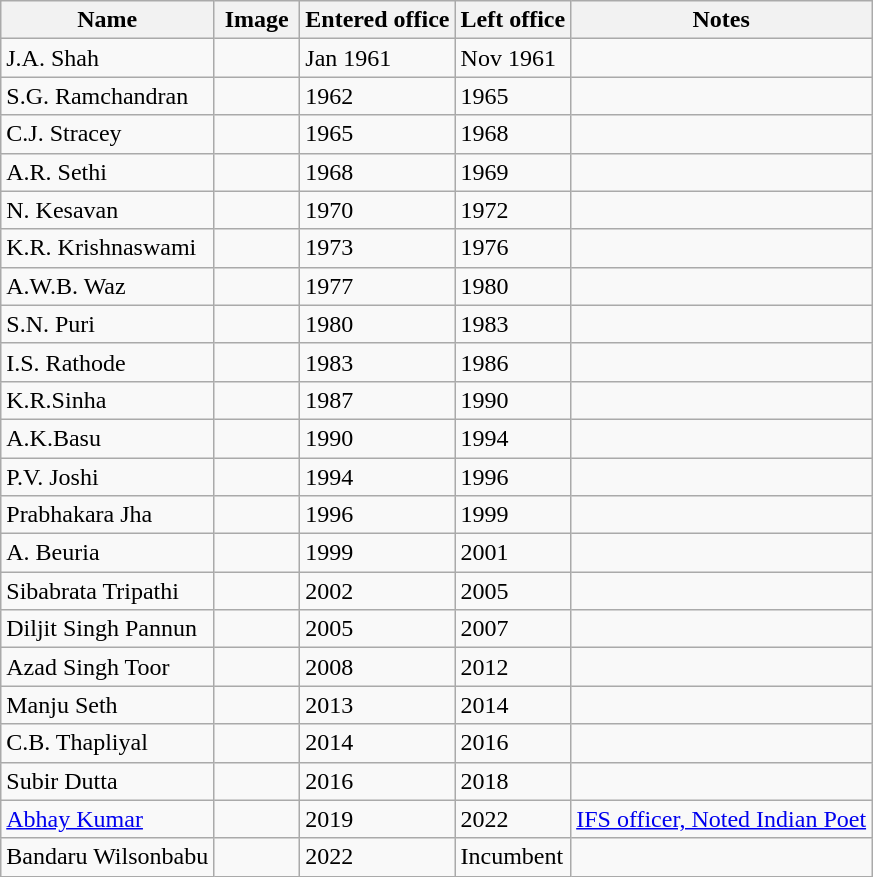<table class="wikitable">
<tr>
<th>Name</th>
<th width=50>Image</th>
<th>Entered office</th>
<th>Left office</th>
<th>Notes</th>
</tr>
<tr>
<td>J.A. Shah</td>
<td></td>
<td>Jan 1961</td>
<td>Nov 1961</td>
<td></td>
</tr>
<tr>
<td>S.G. Ramchandran</td>
<td></td>
<td>1962</td>
<td>1965</td>
<td></td>
</tr>
<tr>
<td>C.J. Stracey</td>
<td></td>
<td>1965</td>
<td>1968</td>
<td></td>
</tr>
<tr>
<td>A.R. Sethi</td>
<td></td>
<td>1968</td>
<td>1969</td>
<td></td>
</tr>
<tr>
<td>N. Kesavan</td>
<td></td>
<td>1970</td>
<td>1972</td>
<td></td>
</tr>
<tr>
<td>K.R. Krishnaswami</td>
<td></td>
<td>1973</td>
<td>1976</td>
<td></td>
</tr>
<tr>
<td>A.W.B. Waz</td>
<td></td>
<td>1977</td>
<td>1980</td>
<td></td>
</tr>
<tr>
<td>S.N. Puri</td>
<td></td>
<td>1980</td>
<td>1983</td>
<td></td>
</tr>
<tr>
<td>I.S. Rathode</td>
<td></td>
<td>1983</td>
<td>1986</td>
<td></td>
</tr>
<tr>
<td>K.R.Sinha</td>
<td></td>
<td>1987</td>
<td>1990</td>
<td></td>
</tr>
<tr>
<td>A.K.Basu</td>
<td></td>
<td>1990</td>
<td>1994</td>
<td></td>
</tr>
<tr>
<td>P.V. Joshi</td>
<td></td>
<td>1994</td>
<td>1996</td>
<td></td>
</tr>
<tr>
<td>Prabhakara Jha</td>
<td></td>
<td>1996</td>
<td>1999</td>
<td></td>
</tr>
<tr>
<td>A. Beuria</td>
<td></td>
<td>1999</td>
<td>2001</td>
<td></td>
</tr>
<tr>
<td>Sibabrata Tripathi</td>
<td></td>
<td>2002</td>
<td>2005</td>
<td></td>
</tr>
<tr>
<td>Diljit Singh Pannun</td>
<td></td>
<td>2005</td>
<td>2007</td>
<td></td>
</tr>
<tr>
<td>Azad Singh Toor</td>
<td></td>
<td>2008</td>
<td>2012</td>
<td></td>
</tr>
<tr>
<td>Manju Seth</td>
<td></td>
<td>2013</td>
<td>2014</td>
<td></td>
</tr>
<tr>
<td>C.B. Thapliyal</td>
<td></td>
<td>2014</td>
<td>2016</td>
<td></td>
</tr>
<tr>
<td>Subir Dutta</td>
<td></td>
<td>2016</td>
<td>2018</td>
<td></td>
</tr>
<tr>
<td><a href='#'>Abhay Kumar</a></td>
<td></td>
<td>2019</td>
<td>2022</td>
<td><a href='#'>IFS officer, Noted Indian Poet</a></td>
</tr>
<tr>
<td>Bandaru Wilsonbabu</td>
<td></td>
<td>2022</td>
<td>Incumbent</td>
</tr>
</table>
